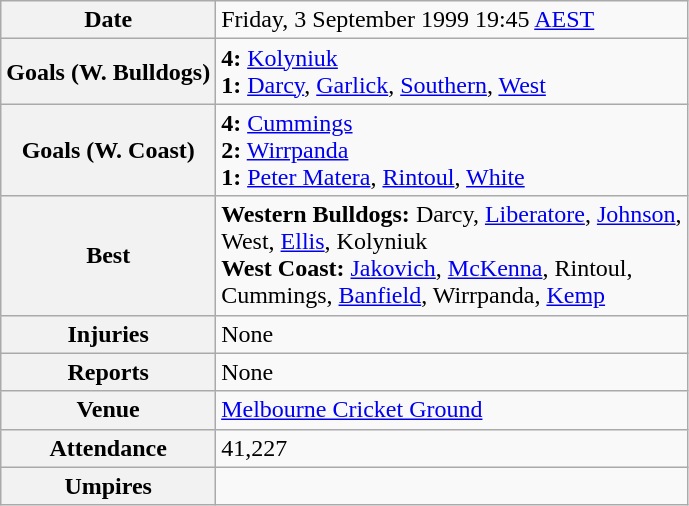<table class="wikitable">
<tr>
<th>Date</th>
<td>Friday, 3 September 1999 19:45 <a href='#'>AEST</a></td>
</tr>
<tr>
<th>Goals (W. Bulldogs)</th>
<td><strong>4:</strong> <a href='#'>Kolyniuk</a><br><strong>1:</strong> <a href='#'>Darcy</a>, <a href='#'>Garlick</a>, <a href='#'>Southern</a>, <a href='#'>West</a></td>
</tr>
<tr>
<th>Goals (W. Coast)</th>
<td><strong>4:</strong> <a href='#'>Cummings</a><br><strong>2:</strong> <a href='#'>Wirrpanda</a><br><strong>1:</strong> <a href='#'>Peter Matera</a>, <a href='#'>Rintoul</a>, <a href='#'>White</a></td>
</tr>
<tr>
<th>Best</th>
<td><strong>Western Bulldogs:</strong> Darcy, <a href='#'>Liberatore</a>, <a href='#'>Johnson</a>,<br> West, <a href='#'>Ellis</a>, Kolyniuk<br><strong>West Coast:</strong> <a href='#'>Jakovich</a>, <a href='#'>McKenna</a>, Rintoul,<br> Cummings, <a href='#'>Banfield</a>, Wirrpanda, <a href='#'>Kemp</a></td>
</tr>
<tr>
<th>Injuries</th>
<td>None</td>
</tr>
<tr>
<th>Reports</th>
<td>None</td>
</tr>
<tr>
<th>Venue</th>
<td><a href='#'>Melbourne Cricket Ground</a></td>
</tr>
<tr>
<th>Attendance</th>
<td>41,227</td>
</tr>
<tr>
<th>Umpires</th>
<td></td>
</tr>
</table>
